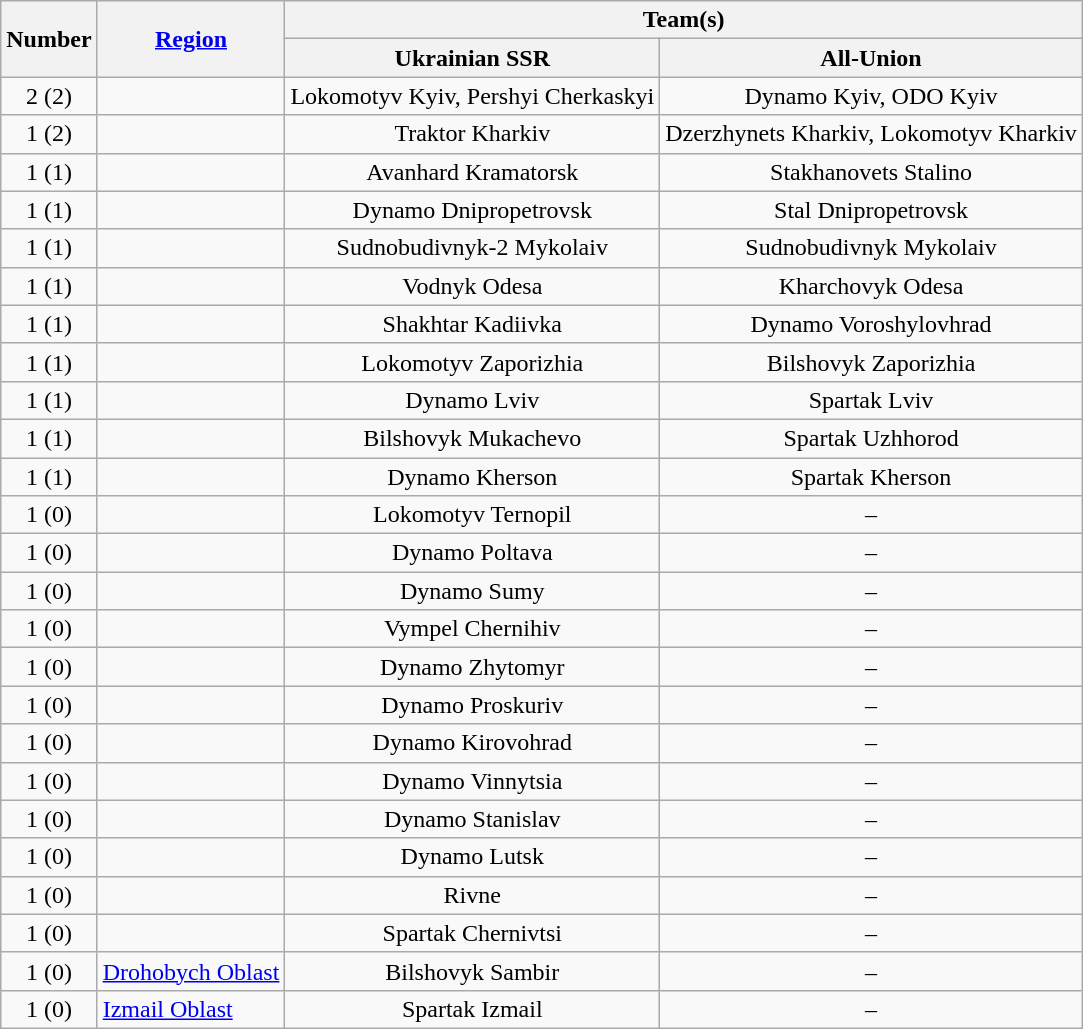<table class="wikitable" style="text-align:center">
<tr>
<th rowspan=2>Number</th>
<th rowspan=2><a href='#'>Region</a></th>
<th colspan=2>Team(s)</th>
</tr>
<tr>
<th>Ukrainian SSR</th>
<th>All-Union</th>
</tr>
<tr>
<td rowspan="1">2 (2)</td>
<td align="left"></td>
<td>Lokomotyv Kyiv, Pershyi Cherkaskyi</td>
<td>Dynamo Kyiv, ODO Kyiv</td>
</tr>
<tr>
<td rowspan="1">1 (2)</td>
<td align="left"></td>
<td>Traktor Kharkiv</td>
<td>Dzerzhynets Kharkiv, Lokomotyv Kharkiv</td>
</tr>
<tr>
<td rowspan="1">1 (1)</td>
<td align="left"></td>
<td>Avanhard Kramatorsk</td>
<td>Stakhanovets Stalino</td>
</tr>
<tr>
<td rowspan="1">1 (1)</td>
<td align="left"></td>
<td>Dynamo Dnipropetrovsk</td>
<td>Stal Dnipropetrovsk</td>
</tr>
<tr>
<td rowspan="1">1 (1)</td>
<td align="left"></td>
<td>Sudnobudivnyk-2 Mykolaiv</td>
<td>Sudnobudivnyk Mykolaiv</td>
</tr>
<tr>
<td rowspan="1">1 (1)</td>
<td align="left"></td>
<td>Vodnyk Odesa</td>
<td>Kharchovyk Odesa</td>
</tr>
<tr>
<td rowspan="1">1 (1)</td>
<td align="left"></td>
<td>Shakhtar Kadiivka</td>
<td>Dynamo Voroshylovhrad</td>
</tr>
<tr>
<td rowspan="1">1 (1)</td>
<td align="left"></td>
<td>Lokomotyv Zaporizhia</td>
<td>Bilshovyk Zaporizhia</td>
</tr>
<tr>
<td rowspan="1">1 (1)</td>
<td align="left"></td>
<td>Dynamo Lviv</td>
<td>Spartak Lviv</td>
</tr>
<tr>
<td rowspan="1">1 (1)</td>
<td align="left"></td>
<td>Bilshovyk Mukachevo</td>
<td>Spartak Uzhhorod</td>
</tr>
<tr>
<td rowspan="1">1 (1)</td>
<td align="left"></td>
<td>Dynamo Kherson</td>
<td>Spartak Kherson</td>
</tr>
<tr>
<td rowspan="1">1 (0)</td>
<td align="left"></td>
<td>Lokomotyv Ternopil</td>
<td>–</td>
</tr>
<tr>
<td rowspan="1">1 (0)</td>
<td align="left"></td>
<td>Dynamo Poltava</td>
<td>–</td>
</tr>
<tr>
<td rowspan="1">1 (0)</td>
<td align="left"></td>
<td>Dynamo Sumy</td>
<td>–</td>
</tr>
<tr>
<td rowspan="1">1 (0)</td>
<td align="left"></td>
<td>Vympel Chernihiv</td>
<td>–</td>
</tr>
<tr>
<td rowspan="1">1 (0)</td>
<td align="left"></td>
<td>Dynamo Zhytomyr</td>
<td>–</td>
</tr>
<tr>
<td rowspan="1">1 (0)</td>
<td align="left"></td>
<td>Dynamo Proskuriv</td>
<td>–</td>
</tr>
<tr>
<td rowspan="1">1 (0)</td>
<td align="left"></td>
<td>Dynamo Kirovohrad</td>
<td>–</td>
</tr>
<tr>
<td rowspan="1">1 (0)</td>
<td align="left"></td>
<td>Dynamo Vinnytsia</td>
<td>–</td>
</tr>
<tr>
<td rowspan="1">1 (0)</td>
<td align="left"></td>
<td>Dynamo Stanislav</td>
<td>–</td>
</tr>
<tr>
<td rowspan="1">1 (0)</td>
<td align="left"></td>
<td>Dynamo Lutsk</td>
<td>–</td>
</tr>
<tr>
<td rowspan="1">1 (0)</td>
<td align="left"></td>
<td>Rivne</td>
<td>–</td>
</tr>
<tr>
<td rowspan="1">1 (0)</td>
<td align="left"></td>
<td>Spartak Chernivtsi</td>
<td>–</td>
</tr>
<tr>
<td rowspan="1">1 (0)</td>
<td align="left"> <a href='#'>Drohobych Oblast</a></td>
<td>Bilshovyk Sambir</td>
<td>–</td>
</tr>
<tr>
<td rowspan="1">1 (0)</td>
<td align="left"> <a href='#'>Izmail Oblast</a></td>
<td>Spartak Izmail</td>
<td>–</td>
</tr>
</table>
